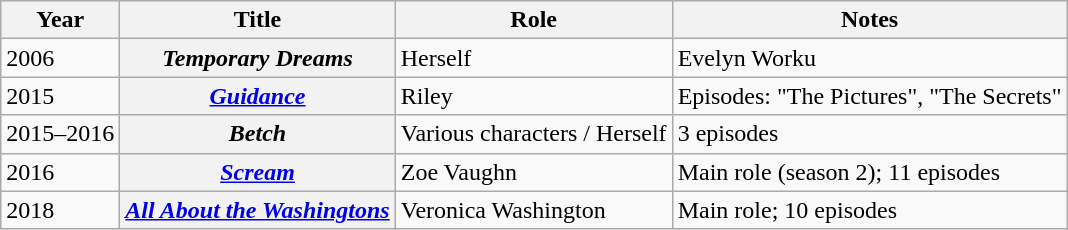<table class="wikitable plainrowheaders sortable">
<tr>
<th scope="col">Year</th>
<th scope="col">Title</th>
<th scope="col">Role</th>
<th scope="col" class="unsortable">Notes</th>
</tr>
<tr>
<td>2006</td>
<th scope="row"><em>Temporary Dreams</em></th>
<td>Herself</td>
<td>Evelyn Worku</td>
</tr>
<tr>
<td>2015</td>
<th scope="row"><em><a href='#'>Guidance</a></em></th>
<td>Riley</td>
<td>Episodes: "The Pictures", "The Secrets"</td>
</tr>
<tr>
<td>2015–2016</td>
<th scope="row"><em>Betch</em></th>
<td>Various characters / Herself</td>
<td>3 episodes</td>
</tr>
<tr>
<td>2016</td>
<th scope="row"><em><a href='#'>Scream</a></em></th>
<td>Zoe Vaughn</td>
<td>Main role (season 2); 11 episodes</td>
</tr>
<tr>
<td>2018</td>
<th scope="row"><em><a href='#'>All About the Washingtons</a></em></th>
<td>Veronica Washington</td>
<td>Main role; 10 episodes</td>
</tr>
</table>
